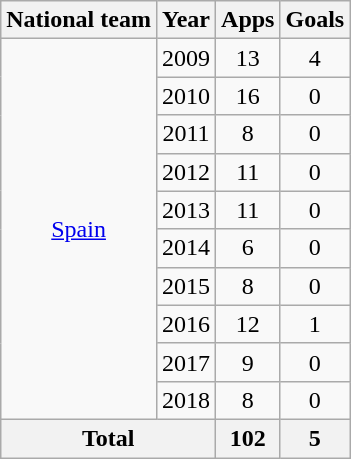<table class="wikitable" style="text-align: center;">
<tr>
<th>National team</th>
<th>Year</th>
<th>Apps</th>
<th>Goals</th>
</tr>
<tr>
<td rowspan=10><a href='#'>Spain</a></td>
<td>2009</td>
<td>13</td>
<td>4</td>
</tr>
<tr>
<td>2010</td>
<td>16</td>
<td>0</td>
</tr>
<tr>
<td>2011</td>
<td>8</td>
<td>0</td>
</tr>
<tr>
<td>2012</td>
<td>11</td>
<td>0</td>
</tr>
<tr>
<td>2013</td>
<td>11</td>
<td>0</td>
</tr>
<tr>
<td>2014</td>
<td>6</td>
<td>0</td>
</tr>
<tr>
<td>2015</td>
<td>8</td>
<td>0</td>
</tr>
<tr>
<td>2016</td>
<td>12</td>
<td>1</td>
</tr>
<tr>
<td>2017</td>
<td>9</td>
<td>0</td>
</tr>
<tr>
<td>2018</td>
<td>8</td>
<td>0</td>
</tr>
<tr>
<th colspan=2>Total</th>
<th>102</th>
<th>5</th>
</tr>
</table>
